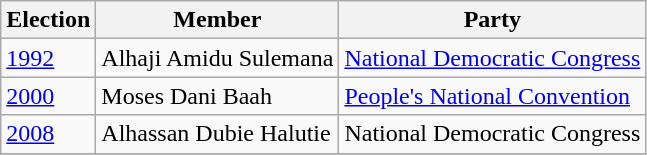<table class="wikitable">
<tr>
<th>Election</th>
<th>Member</th>
<th>Party</th>
</tr>
<tr>
<td><a href='#'>1992</a></td>
<td>Alhaji Amidu Sulemana</td>
<td><a href='#'>National Democratic Congress</a></td>
</tr>
<tr>
<td><a href='#'>2000</a></td>
<td>Moses Dani Baah</td>
<td><a href='#'>People's National Convention</a></td>
</tr>
<tr>
<td><a href='#'>2008</a></td>
<td>Alhassan Dubie Halutie</td>
<td>National Democratic Congress</td>
</tr>
<tr>
</tr>
</table>
